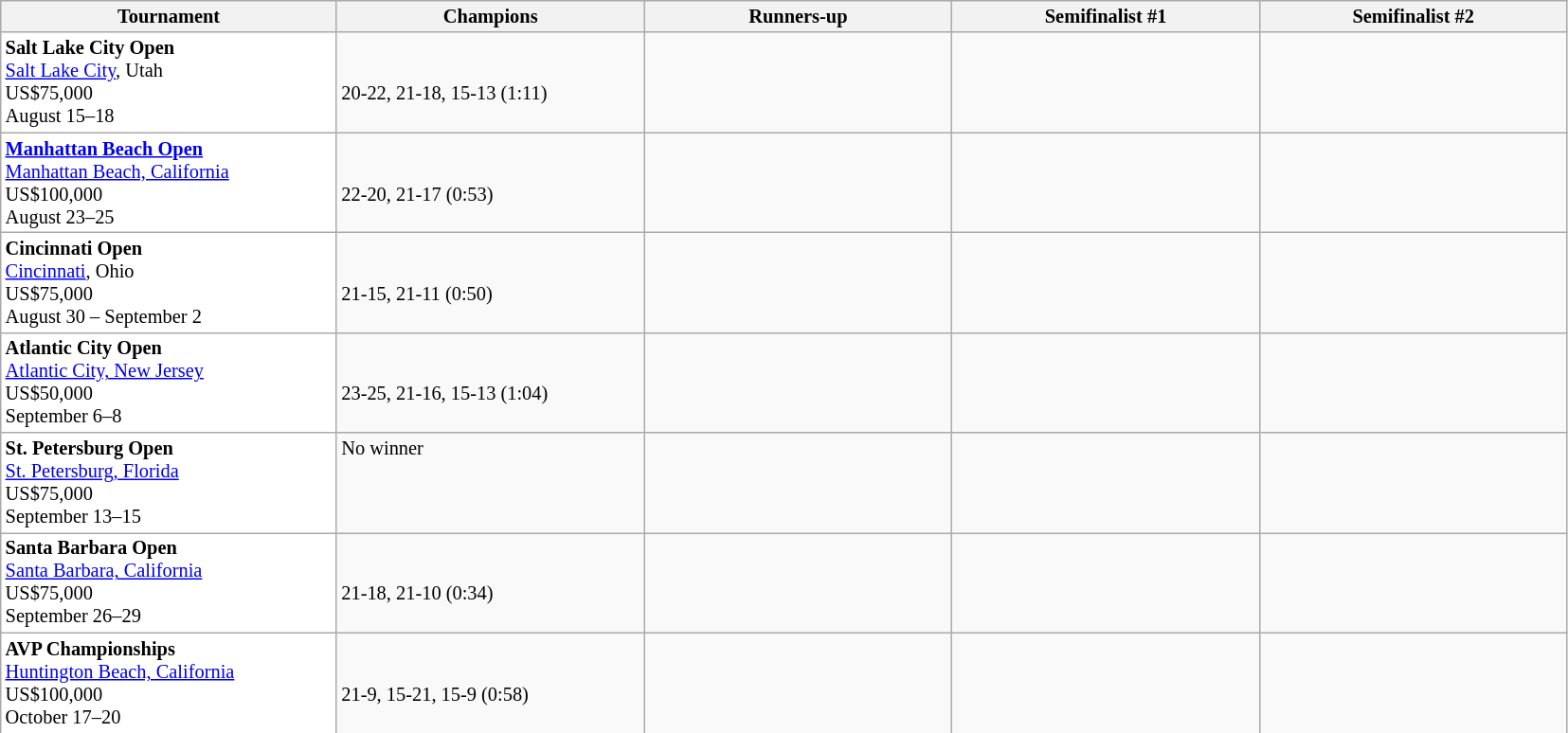<table class=wikitable style=font-size:85%>
<tr>
<th width=230>Tournament</th>
<th width=210>Champions</th>
<th width=210>Runners-up</th>
<th width=210>Semifinalist #1</th>
<th width=210>Semifinalist #2</th>
</tr>
<tr valign=top>
<td style="background:#ffffff;"><strong>Salt Lake City Open</strong><br><a href='#'>Salt Lake City</a>, Utah<br>US$75,000<br>August 15–18</td>
<td><br><br>20-22, 21-18, 15-13 (1:11)</td>
<td><br></td>
<td><br></td>
<td><br></td>
</tr>
<tr valign=top>
<td style="background:#ffffff;"><strong><a href='#'>Manhattan Beach Open</a></strong><br><a href='#'>Manhattan Beach, California</a><br>US$100,000<br>August 23–25</td>
<td><br><br>22-20, 21-17 (0:53)</td>
<td><br></td>
<td><br></td>
<td><br></td>
</tr>
<tr valign=top>
<td style="background:#ffffff;"><strong>Cincinnati Open</strong><br><a href='#'>Cincinnati</a>, Ohio<br>US$75,000<br>August 30 – September 2</td>
<td><br><br>21-15, 21-11 (0:50)</td>
<td><br></td>
<td><br></td>
<td><br></td>
</tr>
<tr valign=top>
<td style="background:#ffffff;"><strong>Atlantic City Open</strong><br><a href='#'>Atlantic City, New Jersey</a><br>US$50,000<br>September 6–8</td>
<td><br><br>23-25, 21-16, 15-13 (1:04)</td>
<td><br></td>
<td><br></td>
<td><br></td>
</tr>
<tr valign=top>
<td style="background:#ffffff;"><strong>St. Petersburg Open</strong><br><a href='#'>St. Petersburg, Florida</a><br>US$75,000<br>September 13–15</td>
<td>No winner</td>
<td><br></td>
<td><br></td>
<td><br></td>
</tr>
<tr valign=top>
<td style="background:#ffffff;"><strong>Santa Barbara Open</strong><br><a href='#'>Santa Barbara, California</a><br>US$75,000<br>September 26–29</td>
<td><br><br>21-18, 21-10 (0:34)</td>
<td><br></td>
<td><br></td>
<td><br></td>
</tr>
<tr valign=top>
<td style="background:#ffffff;"><strong>AVP Championships</strong><br><a href='#'>Huntington Beach, California</a><br>US$100,000<br>October 17–20</td>
<td><br><br>21-9, 15-21, 15-9 (0:58)</td>
<td><br></td>
<td><br></td>
<td><br></td>
</tr>
</table>
